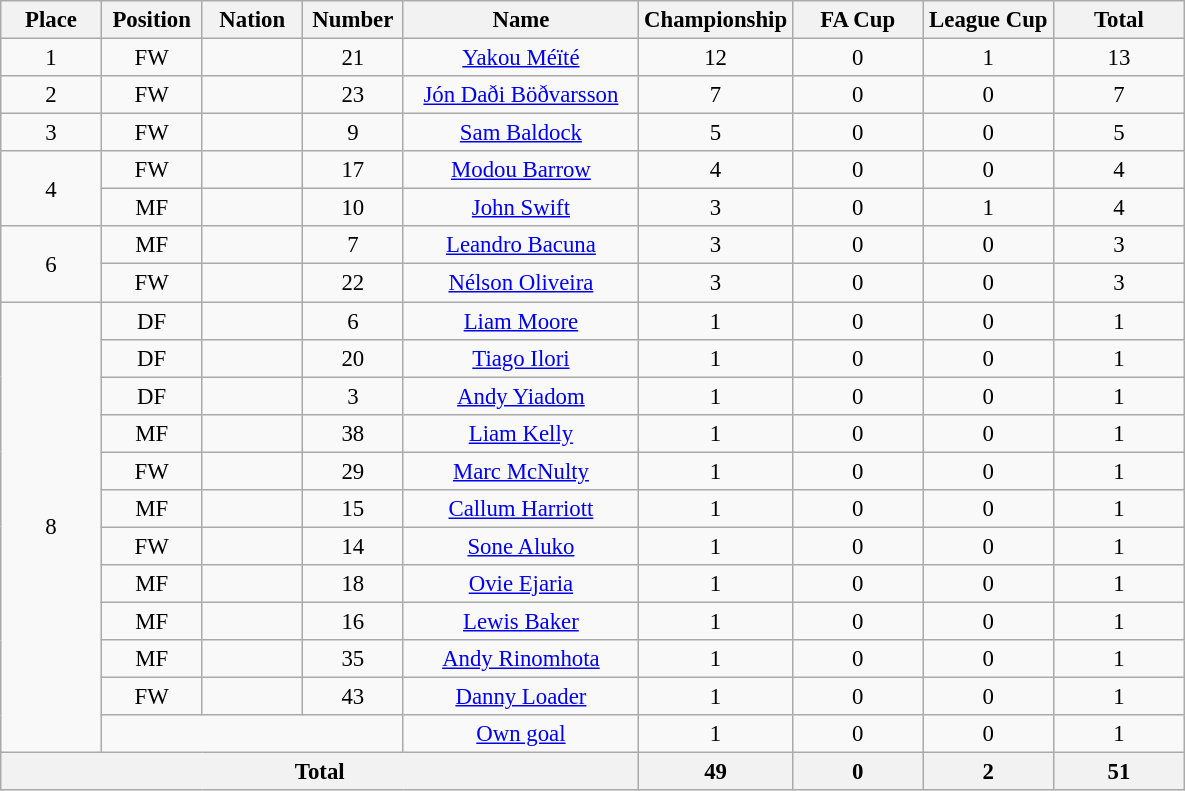<table class="wikitable" style="font-size: 95%; text-align: center;">
<tr>
<th width=60>Place</th>
<th width=60>Position</th>
<th width=60>Nation</th>
<th width=60>Number</th>
<th width=150>Name</th>
<th width=80>Championship</th>
<th width=80>FA Cup</th>
<th width=80>League Cup</th>
<th width=80>Total</th>
</tr>
<tr>
<td>1</td>
<td>FW</td>
<td></td>
<td>21</td>
<td><a href='#'>Yakou Méïté</a></td>
<td>12</td>
<td>0</td>
<td>1</td>
<td>13</td>
</tr>
<tr>
<td>2</td>
<td>FW</td>
<td></td>
<td>23</td>
<td><a href='#'>Jón Daði Böðvarsson</a></td>
<td>7</td>
<td>0</td>
<td>0</td>
<td>7</td>
</tr>
<tr>
<td>3</td>
<td>FW</td>
<td></td>
<td>9</td>
<td><a href='#'>Sam Baldock</a></td>
<td>5</td>
<td>0</td>
<td>0</td>
<td>5</td>
</tr>
<tr>
<td rowspan="2">4</td>
<td>FW</td>
<td></td>
<td>17</td>
<td><a href='#'>Modou Barrow</a></td>
<td>4</td>
<td>0</td>
<td>0</td>
<td>4</td>
</tr>
<tr>
<td>MF</td>
<td></td>
<td>10</td>
<td><a href='#'>John Swift</a></td>
<td>3</td>
<td>0</td>
<td>1</td>
<td>4</td>
</tr>
<tr>
<td rowspan="2">6</td>
<td>MF</td>
<td></td>
<td>7</td>
<td><a href='#'>Leandro Bacuna</a></td>
<td>3</td>
<td>0</td>
<td>0</td>
<td>3</td>
</tr>
<tr>
<td>FW</td>
<td></td>
<td>22</td>
<td><a href='#'>Nélson Oliveira</a></td>
<td>3</td>
<td>0</td>
<td>0</td>
<td>3</td>
</tr>
<tr>
<td rowspan="12">8</td>
<td>DF</td>
<td></td>
<td>6</td>
<td><a href='#'>Liam Moore</a></td>
<td>1</td>
<td>0</td>
<td>0</td>
<td>1</td>
</tr>
<tr>
<td>DF</td>
<td></td>
<td>20</td>
<td><a href='#'>Tiago Ilori</a></td>
<td>1</td>
<td>0</td>
<td>0</td>
<td>1</td>
</tr>
<tr>
<td>DF</td>
<td></td>
<td>3</td>
<td><a href='#'>Andy Yiadom</a></td>
<td>1</td>
<td>0</td>
<td>0</td>
<td>1</td>
</tr>
<tr>
<td>MF</td>
<td></td>
<td>38</td>
<td><a href='#'>Liam Kelly</a></td>
<td>1</td>
<td>0</td>
<td>0</td>
<td>1</td>
</tr>
<tr>
<td>FW</td>
<td></td>
<td>29</td>
<td><a href='#'>Marc McNulty</a></td>
<td>1</td>
<td>0</td>
<td>0</td>
<td>1</td>
</tr>
<tr>
<td>MF</td>
<td></td>
<td>15</td>
<td><a href='#'>Callum Harriott</a></td>
<td>1</td>
<td>0</td>
<td>0</td>
<td>1</td>
</tr>
<tr>
<td>FW</td>
<td></td>
<td>14</td>
<td><a href='#'>Sone Aluko</a></td>
<td>1</td>
<td>0</td>
<td>0</td>
<td>1</td>
</tr>
<tr>
<td>MF</td>
<td></td>
<td>18</td>
<td><a href='#'>Ovie Ejaria</a></td>
<td>1</td>
<td>0</td>
<td>0</td>
<td>1</td>
</tr>
<tr>
<td>MF</td>
<td></td>
<td>16</td>
<td><a href='#'>Lewis Baker</a></td>
<td>1</td>
<td>0</td>
<td>0</td>
<td>1</td>
</tr>
<tr>
<td>MF</td>
<td></td>
<td>35</td>
<td><a href='#'>Andy Rinomhota</a></td>
<td>1</td>
<td>0</td>
<td>0</td>
<td>1</td>
</tr>
<tr>
<td>FW</td>
<td></td>
<td>43</td>
<td><a href='#'>Danny Loader</a></td>
<td>1</td>
<td>0</td>
<td>0</td>
<td>1</td>
</tr>
<tr>
<td colspan="3"></td>
<td><a href='#'>Own goal</a></td>
<td>1</td>
<td>0</td>
<td>0</td>
<td>1</td>
</tr>
<tr>
<th colspan=5>Total</th>
<th>49</th>
<th>0</th>
<th>2</th>
<th>51</th>
</tr>
</table>
